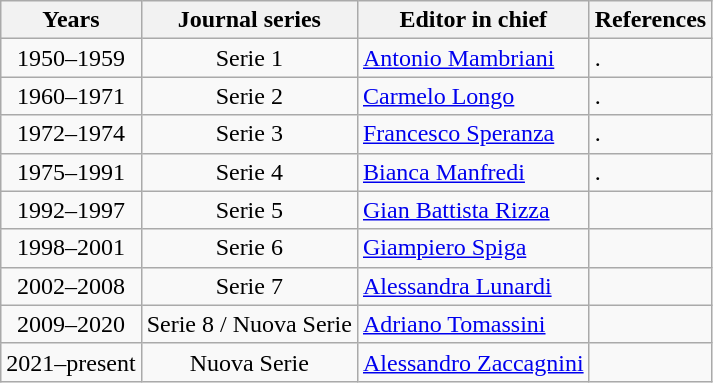<table class="wikitable" border="1" style="text-align:center;">
<tr>
<th>Years</th>
<th>Journal series</th>
<th>Editor in chief</th>
<th>References</th>
</tr>
<tr>
<td>1950–1959</td>
<td>Serie 1</td>
<td style="text-align:left;"><a href='#'>Antonio Mambriani</a></td>
<td style="text-align:left;">.</td>
</tr>
<tr>
<td>1960–1971</td>
<td>Serie 2</td>
<td style="text-align:left;"><a href='#'>Carmelo Longo</a></td>
<td style="text-align:left;">.</td>
</tr>
<tr>
<td>1972–1974</td>
<td>Serie 3</td>
<td style="text-align:left;"><a href='#'>Francesco Speranza</a></td>
<td style="text-align:left;">.</td>
</tr>
<tr>
<td>1975–1991</td>
<td>Serie 4</td>
<td style="text-align:left;"><a href='#'>Bianca Manfredi</a></td>
<td style="text-align:left;">.</td>
</tr>
<tr>
<td>1992–1997</td>
<td>Serie 5</td>
<td style="text-align:left;"><a href='#'>Gian Battista Rizza</a></td>
<td style="text-align:left;"></td>
</tr>
<tr>
<td>1998–2001</td>
<td>Serie 6</td>
<td style="text-align:left;"><a href='#'>Giampiero Spiga</a></td>
<td style="text-align:left;"></td>
</tr>
<tr>
<td>2002–2008</td>
<td>Serie 7</td>
<td style="text-align:left;"><a href='#'>Alessandra Lunardi</a></td>
<td style="text-align:left;"></td>
</tr>
<tr>
<td>2009–2020</td>
<td>Serie 8 / Nuova Serie</td>
<td style="text-align:left;"><a href='#'>Adriano Tomassini</a></td>
<td style="text-align:left;"></td>
</tr>
<tr>
<td>2021–present</td>
<td>Nuova Serie</td>
<td style="text-align:left;"><a href='#'>Alessandro Zaccagnini</a></td>
<td style="text-align:left;"></td>
</tr>
</table>
